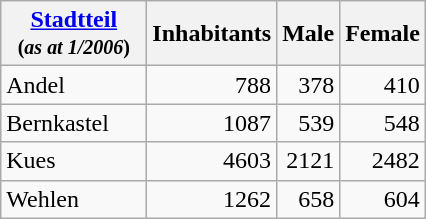<table class="wikitable"  style="text-align:right;">
<tr style="text-align:center;">
<th width="90px" bgcolor=#FFFFFF><a href='#'>Stadtteil</a><br><small>(<em>as at 1/2006</em>)</small></th>
<th bgcolor=#FFFFFF>Inhabitants</th>
<th bgcolor=#FFFFFF>Male</th>
<th bgcolor=#FFFFFF>Female</th>
</tr>
<tr>
<td align="left">Andel</td>
<td>788</td>
<td>378</td>
<td>410</td>
</tr>
<tr>
<td align="left">Bernkastel</td>
<td>1087</td>
<td>539</td>
<td>548</td>
</tr>
<tr>
<td align="left">Kues</td>
<td>4603</td>
<td>2121</td>
<td>2482</td>
</tr>
<tr>
<td align="left">Wehlen</td>
<td>1262</td>
<td>658</td>
<td>604</td>
</tr>
</table>
